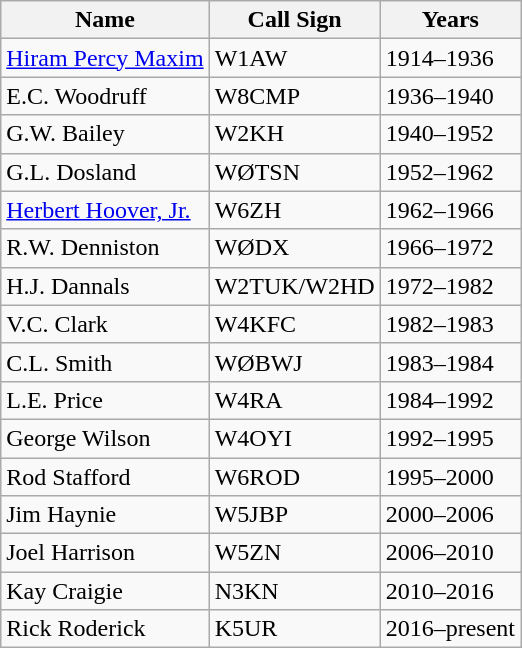<table class="wikitable">
<tr>
<th>Name</th>
<th>Call Sign</th>
<th>Years</th>
</tr>
<tr>
<td><a href='#'>Hiram Percy Maxim</a></td>
<td>W1AW</td>
<td>1914–1936</td>
</tr>
<tr>
<td>E.C. Woodruff</td>
<td>W8CMP</td>
<td>1936–1940</td>
</tr>
<tr>
<td>G.W. Bailey</td>
<td>W2KH</td>
<td>1940–1952</td>
</tr>
<tr>
<td>G.L. Dosland</td>
<td>WØTSN</td>
<td>1952–1962</td>
</tr>
<tr>
<td><a href='#'>Herbert Hoover, Jr.</a></td>
<td>W6ZH</td>
<td>1962–1966</td>
</tr>
<tr>
<td>R.W. Denniston</td>
<td>WØDX</td>
<td>1966–1972</td>
</tr>
<tr>
<td>H.J. Dannals</td>
<td>W2TUK/W2HD</td>
<td>1972–1982</td>
</tr>
<tr>
<td>V.C. Clark</td>
<td>W4KFC</td>
<td>1982–1983</td>
</tr>
<tr>
<td>C.L. Smith</td>
<td>WØBWJ</td>
<td>1983–1984</td>
</tr>
<tr>
<td>L.E. Price</td>
<td>W4RA</td>
<td>1984–1992</td>
</tr>
<tr>
<td>George Wilson</td>
<td>W4OYI</td>
<td>1992–1995</td>
</tr>
<tr>
<td>Rod Stafford</td>
<td>W6ROD</td>
<td>1995–2000</td>
</tr>
<tr>
<td>Jim Haynie</td>
<td>W5JBP</td>
<td>2000–2006</td>
</tr>
<tr>
<td>Joel Harrison</td>
<td>W5ZN</td>
<td>2006–2010</td>
</tr>
<tr>
<td>Kay Craigie</td>
<td>N3KN</td>
<td>2010–2016</td>
</tr>
<tr>
<td>Rick Roderick</td>
<td>K5UR</td>
<td>2016–present</td>
</tr>
</table>
